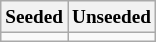<table class="wikitable" style="font-size:80%">
<tr>
<th>Seeded</th>
<th>Unseeded</th>
</tr>
<tr>
<td valign=top></td>
<td valign=top></td>
</tr>
</table>
